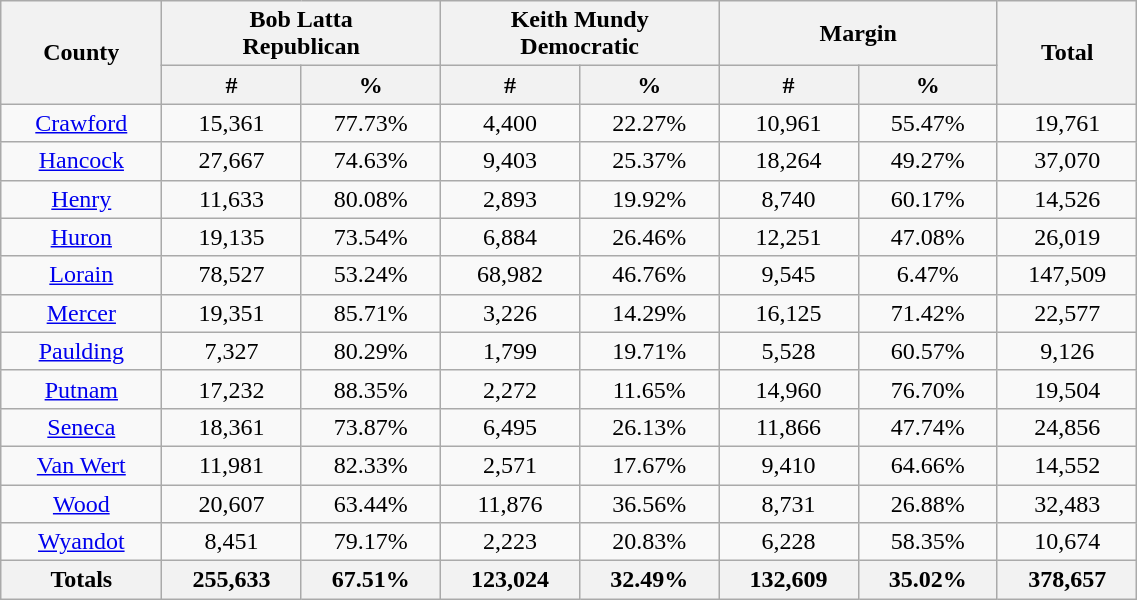<table width="60%" class="wikitable sortable">
<tr>
<th rowspan="2">County</th>
<th colspan="2">Bob Latta<br>Republican</th>
<th colspan="2">Keith Mundy<br>Democratic</th>
<th colspan="2">Margin</th>
<th rowspan="2">Total</th>
</tr>
<tr>
<th style="text-align:center;" data-sort-type="number">#</th>
<th style="text-align:center;" data-sort-type="number">%</th>
<th style="text-align:center;" data-sort-type="number">#</th>
<th style="text-align:center;" data-sort-type="number">%</th>
<th style="text-align:center;" data-sort-type="number">#</th>
<th style="text-align:center;" data-sort-type="number">%</th>
</tr>
<tr style="text-align:center;">
<td><a href='#'>Crawford</a></td>
<td>15,361</td>
<td>77.73%</td>
<td>4,400</td>
<td>22.27%</td>
<td>10,961</td>
<td>55.47%</td>
<td>19,761</td>
</tr>
<tr style="text-align:center;">
<td><a href='#'>Hancock</a></td>
<td>27,667</td>
<td>74.63%</td>
<td>9,403</td>
<td>25.37%</td>
<td>18,264</td>
<td>49.27%</td>
<td>37,070</td>
</tr>
<tr style="text-align:center;">
<td><a href='#'>Henry</a></td>
<td>11,633</td>
<td>80.08%</td>
<td>2,893</td>
<td>19.92%</td>
<td>8,740</td>
<td>60.17%</td>
<td>14,526</td>
</tr>
<tr style="text-align:center;">
<td><a href='#'>Huron</a></td>
<td>19,135</td>
<td>73.54%</td>
<td>6,884</td>
<td>26.46%</td>
<td>12,251</td>
<td>47.08%</td>
<td>26,019</td>
</tr>
<tr style="text-align:center;">
<td><a href='#'>Lorain</a></td>
<td>78,527</td>
<td>53.24%</td>
<td>68,982</td>
<td>46.76%</td>
<td>9,545</td>
<td>6.47%</td>
<td>147,509</td>
</tr>
<tr style="text-align:center;">
<td><a href='#'>Mercer</a></td>
<td>19,351</td>
<td>85.71%</td>
<td>3,226</td>
<td>14.29%</td>
<td>16,125</td>
<td>71.42%</td>
<td>22,577</td>
</tr>
<tr style="text-align:center;">
<td><a href='#'>Paulding</a></td>
<td>7,327</td>
<td>80.29%</td>
<td>1,799</td>
<td>19.71%</td>
<td>5,528</td>
<td>60.57%</td>
<td>9,126</td>
</tr>
<tr style="text-align:center;">
<td><a href='#'>Putnam</a></td>
<td>17,232</td>
<td>88.35%</td>
<td>2,272</td>
<td>11.65%</td>
<td>14,960</td>
<td>76.70%</td>
<td>19,504</td>
</tr>
<tr style="text-align:center;">
<td><a href='#'>Seneca</a></td>
<td>18,361</td>
<td>73.87%</td>
<td>6,495</td>
<td>26.13%</td>
<td>11,866</td>
<td>47.74%</td>
<td>24,856</td>
</tr>
<tr style="text-align:center;">
<td><a href='#'>Van Wert</a></td>
<td>11,981</td>
<td>82.33%</td>
<td>2,571</td>
<td>17.67%</td>
<td>9,410</td>
<td>64.66%</td>
<td>14,552</td>
</tr>
<tr style="text-align:center;">
<td><a href='#'>Wood</a></td>
<td>20,607</td>
<td>63.44%</td>
<td>11,876</td>
<td>36.56%</td>
<td>8,731</td>
<td>26.88%</td>
<td>32,483</td>
</tr>
<tr style="text-align:center;">
<td><a href='#'>Wyandot</a></td>
<td>8,451</td>
<td>79.17%</td>
<td>2,223</td>
<td>20.83%</td>
<td>6,228</td>
<td>58.35%</td>
<td>10,674</td>
</tr>
<tr style="text-align:center;">
<th>Totals</th>
<th>255,633</th>
<th>67.51%</th>
<th>123,024</th>
<th>32.49%</th>
<th>132,609</th>
<th>35.02%</th>
<th>378,657</th>
</tr>
</table>
